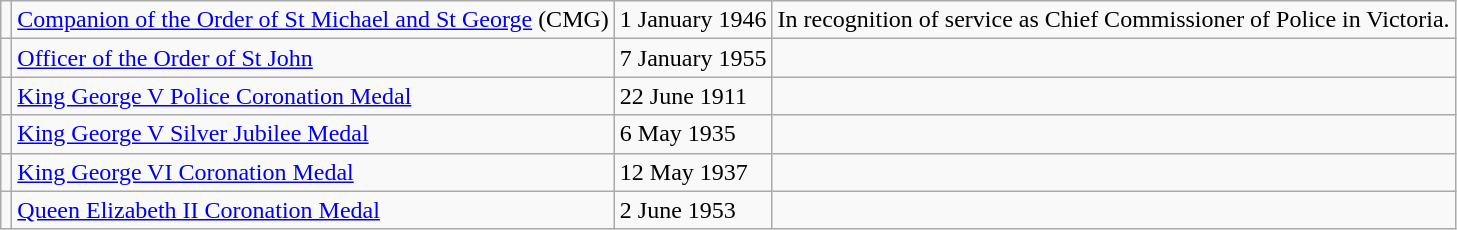<table class="wikitable">
<tr>
<td></td>
<td><a href='#'>Companion of the Order of St Michael and St George</a> (CMG)</td>
<td>1 January 1946</td>
<td>In recognition of service as Chief Commissioner of Police in Victoria.</td>
</tr>
<tr>
<td></td>
<td><a href='#'>Officer of the Order of St John</a></td>
<td>7 January 1955</td>
<td></td>
</tr>
<tr>
<td></td>
<td><a href='#'>King George V Police Coronation Medal</a></td>
<td>22 June 1911</td>
<td></td>
</tr>
<tr>
<td></td>
<td><a href='#'>King George V Silver Jubilee Medal</a></td>
<td>6 May 1935</td>
<td></td>
</tr>
<tr>
<td></td>
<td><a href='#'>King George VI Coronation Medal</a></td>
<td>12 May 1937</td>
<td></td>
</tr>
<tr>
<td></td>
<td><a href='#'>Queen Elizabeth II Coronation Medal</a></td>
<td>2 June 1953</td>
<td></td>
</tr>
</table>
